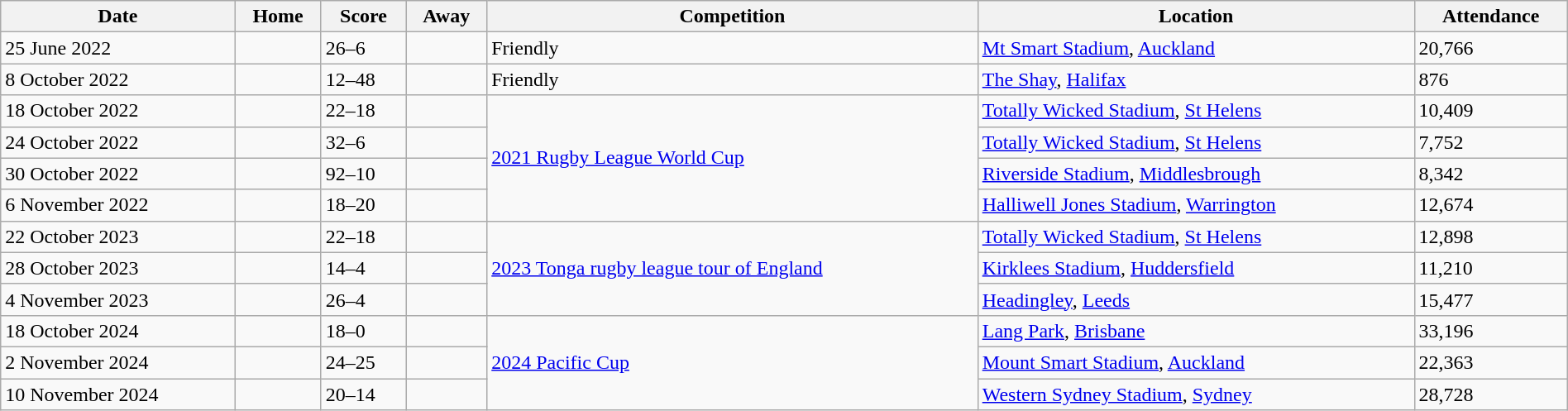<table class="wikitable" width="100%">
<tr>
<th>Date</th>
<th>Home</th>
<th>Score</th>
<th>Away</th>
<th>Competition</th>
<th>Location</th>
<th>Attendance</th>
</tr>
<tr>
<td>25 June 2022</td>
<td></td>
<td>26–6</td>
<td></td>
<td>Friendly</td>
<td> <a href='#'>Mt Smart Stadium</a>, <a href='#'>Auckland</a></td>
<td>20,766</td>
</tr>
<tr>
<td>8 October 2022</td>
<td></td>
<td>12–48</td>
<td></td>
<td>Friendly</td>
<td> <a href='#'>The Shay</a>, <a href='#'>Halifax</a></td>
<td>876</td>
</tr>
<tr>
<td>18 October 2022</td>
<td></td>
<td>22–18</td>
<td></td>
<td rowspan="4"><a href='#'>2021 Rugby League World Cup</a></td>
<td> <a href='#'>Totally Wicked Stadium</a>, <a href='#'>St Helens</a></td>
<td>10,409</td>
</tr>
<tr>
<td>24 October 2022</td>
<td></td>
<td>32–6</td>
<td></td>
<td> <a href='#'>Totally Wicked Stadium</a>, <a href='#'>St Helens</a></td>
<td>7,752</td>
</tr>
<tr>
<td>30 October 2022</td>
<td></td>
<td>92–10</td>
<td></td>
<td> <a href='#'>Riverside Stadium</a>, <a href='#'>Middlesbrough</a></td>
<td>8,342</td>
</tr>
<tr>
<td>6 November 2022</td>
<td></td>
<td>18–20</td>
<td></td>
<td> <a href='#'>Halliwell Jones Stadium</a>, <a href='#'>Warrington</a></td>
<td>12,674</td>
</tr>
<tr>
<td>22 October 2023</td>
<td></td>
<td>22–18</td>
<td></td>
<td rowspan="3"><a href='#'>2023 Tonga rugby league tour of England</a></td>
<td> <a href='#'>Totally Wicked Stadium</a>, <a href='#'>St Helens</a></td>
<td>12,898</td>
</tr>
<tr>
<td>28 October 2023</td>
<td></td>
<td>14–4</td>
<td></td>
<td> <a href='#'>Kirklees Stadium</a>, <a href='#'>Huddersfield</a></td>
<td>11,210</td>
</tr>
<tr>
<td>4 November 2023</td>
<td></td>
<td>26–4</td>
<td></td>
<td> <a href='#'>Headingley</a>, <a href='#'>Leeds</a></td>
<td>15,477</td>
</tr>
<tr>
<td>18 October 2024</td>
<td></td>
<td>18–0</td>
<td></td>
<td rowspan="3"><a href='#'>2024 Pacific Cup</a></td>
<td> <a href='#'>Lang Park</a>, <a href='#'>Brisbane</a></td>
<td>33,196</td>
</tr>
<tr>
<td>2 November 2024</td>
<td></td>
<td>24–25</td>
<td></td>
<td> <a href='#'>Mount Smart Stadium</a>, <a href='#'>Auckland</a></td>
<td>22,363</td>
</tr>
<tr>
<td>10 November 2024</td>
<td></td>
<td>20–14</td>
<td></td>
<td> <a href='#'>Western Sydney Stadium</a>, <a href='#'>Sydney</a></td>
<td>28,728</td>
</tr>
</table>
